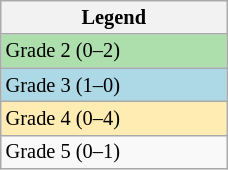<table class="wikitable" style="font-size:85%;" width=12%>
<tr>
<th>Legend</th>
</tr>
<tr bgcolor="#ADDFAD">
<td>Grade 2 (0–2)</td>
</tr>
<tr bgcolor="lightblue">
<td>Grade 3 (1–0)</td>
</tr>
<tr bgcolor="#ffecb2">
<td>Grade 4 (0–4)</td>
</tr>
<tr>
<td>Grade 5 (0–1)</td>
</tr>
</table>
